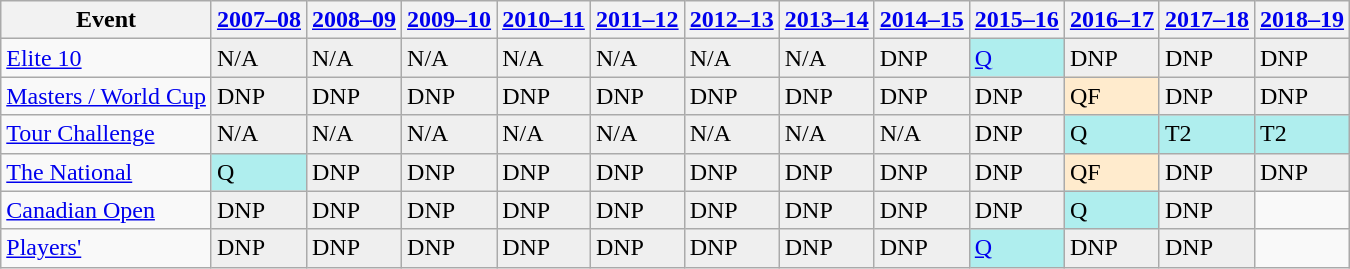<table class="wikitable" border="1">
<tr>
<th>Event</th>
<th><a href='#'>2007–08</a></th>
<th><a href='#'>2008–09</a></th>
<th><a href='#'>2009–10</a></th>
<th><a href='#'>2010–11</a></th>
<th><a href='#'>2011–12</a></th>
<th><a href='#'>2012–13</a></th>
<th><a href='#'>2013–14</a></th>
<th><a href='#'>2014–15</a></th>
<th><a href='#'>2015–16</a></th>
<th><a href='#'>2016–17</a></th>
<th><a href='#'>2017–18</a></th>
<th><a href='#'>2018–19</a></th>
</tr>
<tr>
<td><a href='#'>Elite 10</a></td>
<td style="background:#EFEFEF;">N/A</td>
<td style="background:#EFEFEF;">N/A</td>
<td style="background:#EFEFEF;">N/A</td>
<td style="background:#EFEFEF;">N/A</td>
<td style="background:#EFEFEF;">N/A</td>
<td style="background:#EFEFEF;">N/A</td>
<td style="background:#EFEFEF;">N/A</td>
<td style="background:#EFEFEF;">DNP</td>
<td style="background:#afeeee;"><a href='#'>Q</a></td>
<td style="background:#EFEFEF;">DNP</td>
<td style="background:#EFEFEF;">DNP</td>
<td style="background:#EFEFEF;">DNP</td>
</tr>
<tr>
<td><a href='#'>Masters / World Cup</a></td>
<td style="background:#EFEFEF;">DNP</td>
<td style="background:#EFEFEF;">DNP</td>
<td style="background:#EFEFEF;">DNP</td>
<td style="background:#EFEFEF;">DNP</td>
<td style="background:#EFEFEF;">DNP</td>
<td style="background:#EFEFEF;">DNP</td>
<td style="background:#EFEFEF;">DNP</td>
<td style="background:#EFEFEF;">DNP</td>
<td style="background:#EFEFEF;">DNP</td>
<td style="background:#ffebcd;">QF</td>
<td style="background:#EFEFEF;">DNP</td>
<td style="background:#EFEFEF;">DNP</td>
</tr>
<tr>
<td><a href='#'>Tour Challenge</a></td>
<td style="background:#EFEFEF;">N/A</td>
<td style="background:#EFEFEF;">N/A</td>
<td style="background:#EFEFEF;">N/A</td>
<td style="background:#EFEFEF;">N/A</td>
<td style="background:#EFEFEF;">N/A</td>
<td style="background:#EFEFEF;">N/A</td>
<td style="background:#EFEFEF;">N/A</td>
<td style="background:#EFEFEF;">N/A</td>
<td style="background:#EFEFEF;">DNP</td>
<td style="background:#afeeee;">Q</td>
<td style="background:#afeeee;">T2</td>
<td style="background:#afeeee;">T2</td>
</tr>
<tr>
<td><a href='#'>The National</a></td>
<td style="background:#afeeee;">Q</td>
<td style="background:#EFEFEF;">DNP</td>
<td style="background:#EFEFEF;">DNP</td>
<td style="background:#EFEFEF;">DNP</td>
<td style="background:#EFEFEF;">DNP</td>
<td style="background:#EFEFEF;">DNP</td>
<td style="background:#EFEFEF;">DNP</td>
<td style="background:#EFEFEF;">DNP</td>
<td style="background:#EFEFEF;">DNP</td>
<td style="background:#ffebcd;">QF</td>
<td style="background:#EFEFEF;">DNP</td>
<td style="background:#EFEFEF;">DNP</td>
</tr>
<tr>
<td><a href='#'>Canadian Open</a></td>
<td style="background:#EFEFEF;">DNP</td>
<td style="background:#EFEFEF;">DNP</td>
<td style="background:#EFEFEF;">DNP</td>
<td style="background:#EFEFEF;">DNP</td>
<td style="background:#EFEFEF;">DNP</td>
<td style="background:#EFEFEF;">DNP</td>
<td style="background:#EFEFEF;">DNP</td>
<td style="background:#EFEFEF;">DNP</td>
<td style="background:#EFEFEF;">DNP</td>
<td style="background:#afeeee;">Q</td>
<td style="background:#EFEFEF;">DNP</td>
<td></td>
</tr>
<tr>
<td><a href='#'>Players'</a></td>
<td style="background:#EFEFEF;">DNP</td>
<td style="background:#EFEFEF;">DNP</td>
<td style="background:#EFEFEF;">DNP</td>
<td style="background:#EFEFEF;">DNP</td>
<td style="background:#EFEFEF;">DNP</td>
<td style="background:#EFEFEF;">DNP</td>
<td style="background:#EFEFEF;">DNP</td>
<td style="background:#EFEFEF;">DNP</td>
<td style="background:#afeeee;"><a href='#'>Q</a></td>
<td style="background:#EFEFEF;">DNP</td>
<td style="background:#EFEFEF;">DNP</td>
<td></td>
</tr>
</table>
